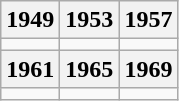<table class=wikitable>
<tr>
<th>1949</th>
<th>1953</th>
<th>1957</th>
</tr>
<tr>
<td></td>
<td></td>
<td></td>
</tr>
<tr>
<th>1961</th>
<th>1965</th>
<th>1969</th>
</tr>
<tr>
<td></td>
<td></td>
<td></td>
</tr>
</table>
